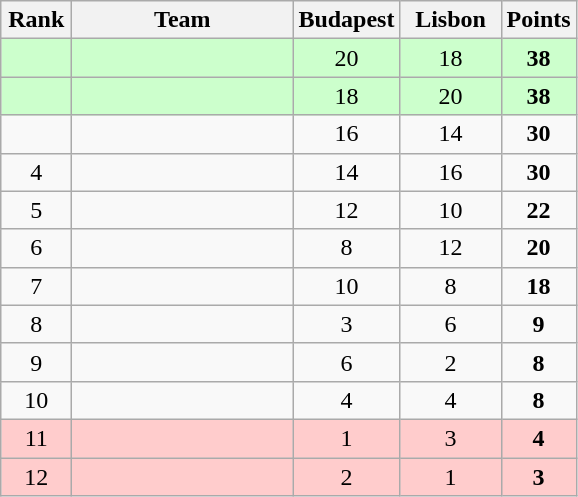<table class="wikitable" style="text-align: center;">
<tr>
<th width=40>Rank</th>
<th width=140>Team</th>
<th width=60>Budapest</th>
<th width=60>Lisbon</th>
<th width=40>Points</th>
</tr>
<tr bgcolor=ccffcc>
<td></td>
<td align=left></td>
<td>20</td>
<td>18</td>
<td><strong>38</strong></td>
</tr>
<tr bgcolor=ccffcc>
<td></td>
<td align=left></td>
<td>18</td>
<td>20</td>
<td><strong>38</strong></td>
</tr>
<tr>
<td></td>
<td align=left></td>
<td>16</td>
<td>14</td>
<td><strong>30</strong></td>
</tr>
<tr>
<td>4</td>
<td align=left></td>
<td>14</td>
<td>16</td>
<td><strong>30</strong></td>
</tr>
<tr>
<td>5</td>
<td align=left></td>
<td>12</td>
<td>10</td>
<td><strong>22</strong></td>
</tr>
<tr>
<td>6</td>
<td align=left></td>
<td>8</td>
<td>12</td>
<td><strong>20</strong></td>
</tr>
<tr>
<td>7</td>
<td align=left></td>
<td>10</td>
<td>8</td>
<td><strong>18</strong></td>
</tr>
<tr>
<td>8</td>
<td align=left></td>
<td>3</td>
<td>6</td>
<td><strong>9</strong></td>
</tr>
<tr>
<td>9</td>
<td align=left></td>
<td>6</td>
<td>2</td>
<td><strong>8</strong></td>
</tr>
<tr>
<td>10</td>
<td align=left></td>
<td>4</td>
<td>4</td>
<td><strong>8</strong></td>
</tr>
<tr bgcolor=ffcccc>
<td>11</td>
<td align=left></td>
<td>1</td>
<td>3</td>
<td><strong>4</strong></td>
</tr>
<tr bgcolor=ffcccc>
<td>12</td>
<td align=left></td>
<td>2</td>
<td>1</td>
<td><strong>3</strong></td>
</tr>
</table>
